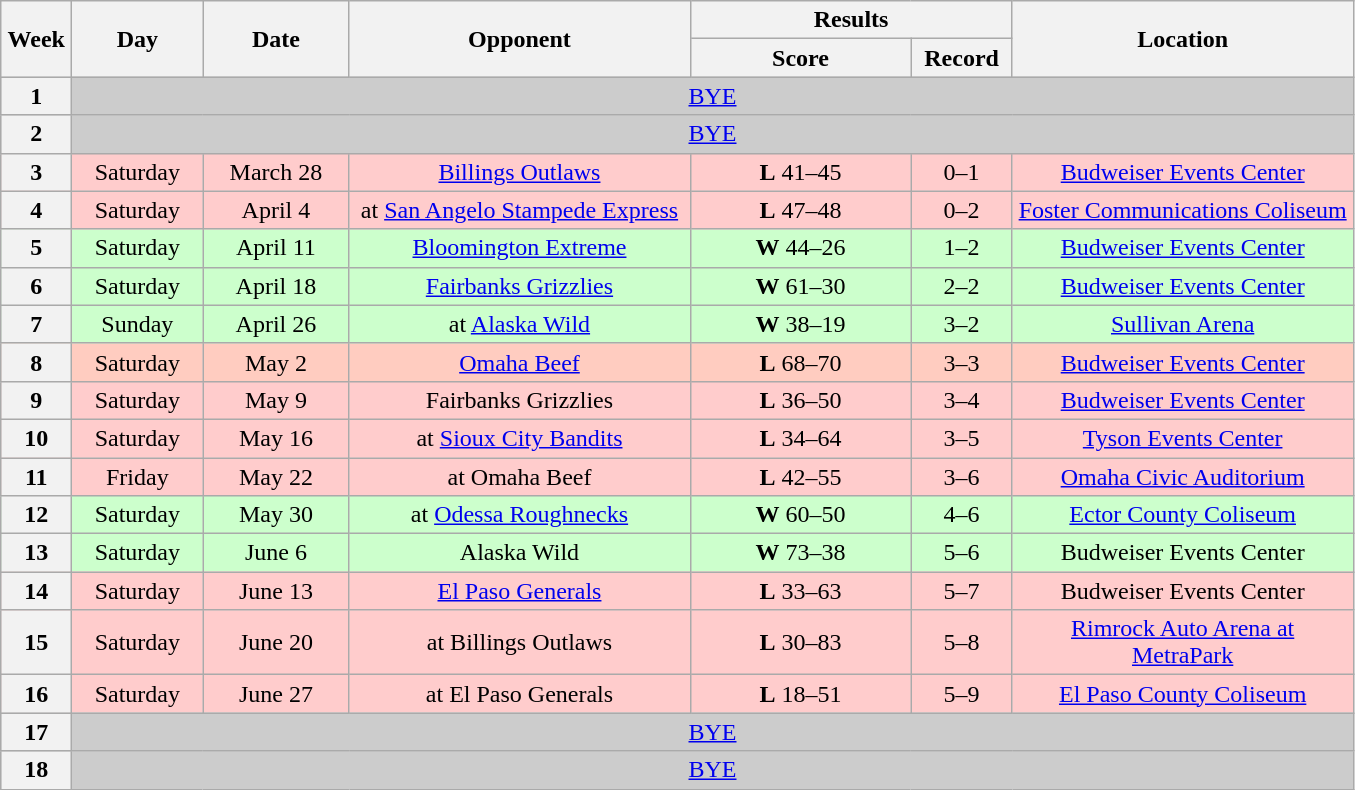<table class="wikitable">
<tr>
<th rowspan="2" width="40">Week</th>
<th rowspan="2" width="80">Day</th>
<th rowspan="2" width="90">Date</th>
<th rowspan="2" width="220">Opponent</th>
<th colspan="2" width="200">Results</th>
<th rowspan="2" width="220">Location</th>
</tr>
<tr>
<th width="140">Score</th>
<th width="60">Record</th>
</tr>
<tr align="center" bgcolor="#CCCCCC">
<th>1</th>
<td colSpan=6><a href='#'>BYE</a></td>
</tr>
<tr align="center" bgcolor="#CCCCCC">
<th>2</th>
<td colSpan=6><a href='#'>BYE</a></td>
</tr>
<tr align="center" bgcolor="#FFCCCC">
<th>3</th>
<td>Saturday</td>
<td>March 28</td>
<td><a href='#'>Billings Outlaws</a></td>
<td><strong>L</strong> 41–45</td>
<td>0–1</td>
<td><a href='#'>Budweiser Events Center</a></td>
</tr>
<tr align="center" bgcolor="#FFCCCC">
<th>4</th>
<td>Saturday</td>
<td>April 4</td>
<td>at <a href='#'>San Angelo Stampede Express</a></td>
<td><strong>L</strong> 47–48</td>
<td>0–2</td>
<td><a href='#'>Foster Communications Coliseum</a></td>
</tr>
<tr align="center" bgcolor="#CCFFCC">
<th>5</th>
<td>Saturday</td>
<td>April 11</td>
<td><a href='#'>Bloomington Extreme</a></td>
<td><strong>W</strong> 44–26</td>
<td>1–2</td>
<td><a href='#'>Budweiser Events Center</a></td>
</tr>
<tr align="center" bgcolor="#CCFFCC">
<th>6</th>
<td>Saturday</td>
<td>April 18</td>
<td><a href='#'>Fairbanks Grizzlies</a></td>
<td><strong>W</strong> 61–30</td>
<td>2–2</td>
<td><a href='#'>Budweiser Events Center</a></td>
</tr>
<tr align="center" bgcolor="#CCFFCC">
<th>7</th>
<td>Sunday</td>
<td>April 26</td>
<td>at <a href='#'>Alaska Wild</a></td>
<td><strong>W</strong> 38–19</td>
<td>3–2</td>
<td><a href='#'>Sullivan Arena</a></td>
</tr>
<tr align="center" bgcolor="#FFCCC">
<th>8</th>
<td>Saturday</td>
<td>May 2</td>
<td><a href='#'>Omaha Beef</a></td>
<td><strong>L</strong> 68–70</td>
<td>3–3</td>
<td><a href='#'>Budweiser Events Center</a></td>
</tr>
<tr align="center" bgcolor="#FFCCCC">
<th>9</th>
<td>Saturday</td>
<td>May 9</td>
<td>Fairbanks Grizzlies</td>
<td><strong>L</strong> 36–50</td>
<td>3–4</td>
<td><a href='#'>Budweiser Events Center</a></td>
</tr>
<tr align="center" bgcolor="#FFCCCC">
<th>10</th>
<td>Saturday</td>
<td>May 16</td>
<td>at <a href='#'>Sioux City Bandits</a></td>
<td><strong>L</strong> 34–64</td>
<td>3–5</td>
<td><a href='#'>Tyson Events Center</a></td>
</tr>
<tr align="center" bgcolor="#FFCCCC">
<th>11</th>
<td>Friday</td>
<td>May 22</td>
<td>at Omaha Beef</td>
<td><strong>L</strong> 42–55</td>
<td>3–6</td>
<td><a href='#'>Omaha Civic Auditorium</a></td>
</tr>
<tr align="center" bgcolor="#CCFFCC">
<th>12</th>
<td>Saturday</td>
<td>May 30</td>
<td>at <a href='#'>Odessa Roughnecks</a></td>
<td><strong>W</strong> 60–50</td>
<td>4–6</td>
<td><a href='#'>Ector County Coliseum</a></td>
</tr>
<tr align="center" bgcolor="#CCFFCC">
<th>13</th>
<td>Saturday</td>
<td>June 6</td>
<td>Alaska Wild</td>
<td><strong>W</strong> 73–38</td>
<td>5–6</td>
<td>Budweiser Events Center</td>
</tr>
<tr align="center" bgcolor="#FFCCCC">
<th>14</th>
<td>Saturday</td>
<td>June 13</td>
<td><a href='#'>El Paso Generals</a></td>
<td><strong>L</strong> 33–63</td>
<td>5–7</td>
<td>Budweiser Events Center</td>
</tr>
<tr align="center" bgcolor="#FFCCCC">
<th>15</th>
<td>Saturday</td>
<td>June 20</td>
<td>at Billings Outlaws</td>
<td><strong>L</strong> 30–83</td>
<td>5–8</td>
<td><a href='#'>Rimrock Auto Arena at MetraPark</a></td>
</tr>
<tr align="center" bgcolor="#FFCCCC">
<th>16</th>
<td>Saturday</td>
<td>June 27</td>
<td>at El Paso Generals</td>
<td><strong>L</strong> 18–51</td>
<td>5–9</td>
<td><a href='#'>El Paso County Coliseum</a></td>
</tr>
<tr align="center" bgcolor="#CCCCCC">
<th>17</th>
<td colSpan=6><a href='#'>BYE</a></td>
</tr>
<tr align="center" bgcolor="#CCCCCC">
<th>18</th>
<td colSpan=6><a href='#'>BYE</a></td>
</tr>
</table>
